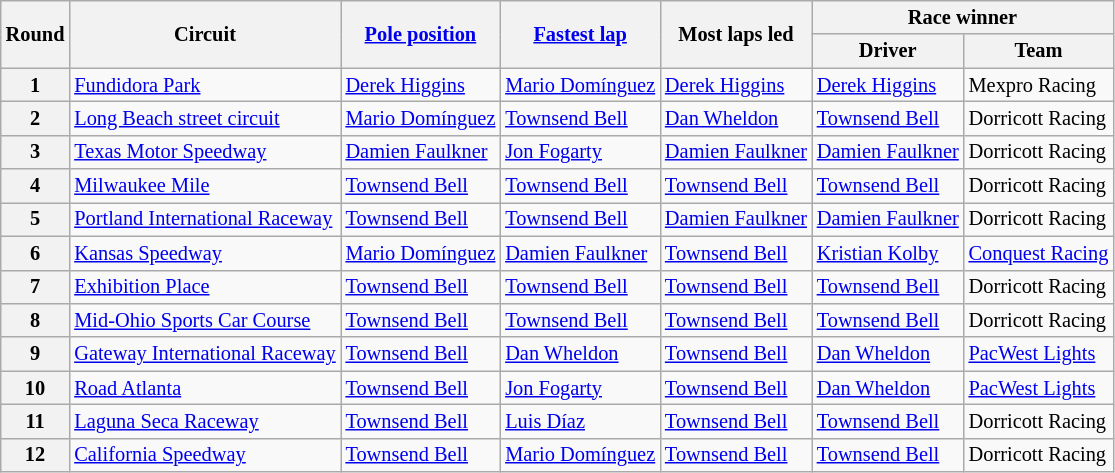<table class="wikitable" style="font-size: 85%">
<tr>
<th rowspan="2">Round</th>
<th rowspan="2">Circuit</th>
<th rowspan="2"><a href='#'>Pole position</a></th>
<th rowspan="2"><a href='#'>Fastest lap</a></th>
<th rowspan="2">Most laps led</th>
<th colspan="2">Race winner</th>
</tr>
<tr>
<th>Driver</th>
<th>Team</th>
</tr>
<tr>
<th>1</th>
<td> <a href='#'>Fundidora Park</a></td>
<td> <a href='#'>Derek Higgins</a></td>
<td nowrap> <a href='#'>Mario Domínguez</a></td>
<td> <a href='#'>Derek Higgins</a></td>
<td> <a href='#'>Derek Higgins</a></td>
<td>Mexpro Racing</td>
</tr>
<tr>
<th>2</th>
<td> <a href='#'>Long Beach street circuit</a></td>
<td nowrap> <a href='#'>Mario Domínguez</a></td>
<td> <a href='#'>Townsend Bell</a></td>
<td> <a href='#'>Dan Wheldon</a></td>
<td> <a href='#'>Townsend Bell</a></td>
<td>Dorricott Racing</td>
</tr>
<tr>
<th>3</th>
<td> <a href='#'>Texas Motor Speedway</a></td>
<td nowrap> <a href='#'>Damien Faulkner</a></td>
<td> <a href='#'>Jon Fogarty</a></td>
<td nowrap> <a href='#'>Damien Faulkner</a></td>
<td nowrap> <a href='#'>Damien Faulkner</a></td>
<td>Dorricott Racing</td>
</tr>
<tr>
<th>4</th>
<td> <a href='#'>Milwaukee Mile</a></td>
<td> <a href='#'>Townsend Bell</a></td>
<td> <a href='#'>Townsend Bell</a></td>
<td> <a href='#'>Townsend Bell</a></td>
<td> <a href='#'>Townsend Bell</a></td>
<td>Dorricott Racing</td>
</tr>
<tr>
<th>5</th>
<td> <a href='#'>Portland International Raceway</a></td>
<td> <a href='#'>Townsend Bell</a></td>
<td> <a href='#'>Townsend Bell</a></td>
<td> <a href='#'>Damien Faulkner</a></td>
<td> <a href='#'>Damien Faulkner</a></td>
<td>Dorricott Racing</td>
</tr>
<tr>
<th>6</th>
<td> <a href='#'>Kansas Speedway</a></td>
<td nowrap> <a href='#'>Mario Domínguez</a></td>
<td nowrap> <a href='#'>Damien Faulkner</a></td>
<td> <a href='#'>Townsend Bell</a></td>
<td> <a href='#'>Kristian Kolby</a></td>
<td nowrap><a href='#'>Conquest Racing</a></td>
</tr>
<tr>
<th>7</th>
<td> <a href='#'>Exhibition Place</a></td>
<td> <a href='#'>Townsend Bell</a></td>
<td> <a href='#'>Townsend Bell</a></td>
<td> <a href='#'>Townsend Bell</a></td>
<td> <a href='#'>Townsend Bell</a></td>
<td>Dorricott Racing</td>
</tr>
<tr>
<th>8</th>
<td> <a href='#'>Mid-Ohio Sports Car Course</a></td>
<td> <a href='#'>Townsend Bell</a></td>
<td> <a href='#'>Townsend Bell</a></td>
<td> <a href='#'>Townsend Bell</a></td>
<td> <a href='#'>Townsend Bell</a></td>
<td>Dorricott Racing</td>
</tr>
<tr>
<th>9</th>
<td nowrap> <a href='#'>Gateway International Raceway</a></td>
<td> <a href='#'>Townsend Bell</a></td>
<td> <a href='#'>Dan Wheldon</a></td>
<td> <a href='#'>Townsend Bell</a></td>
<td> <a href='#'>Dan Wheldon</a></td>
<td><a href='#'>PacWest Lights</a></td>
</tr>
<tr>
<th>10</th>
<td> <a href='#'>Road Atlanta</a></td>
<td> <a href='#'>Townsend Bell</a></td>
<td> <a href='#'>Jon Fogarty</a></td>
<td> <a href='#'>Townsend Bell</a></td>
<td> <a href='#'>Dan Wheldon</a></td>
<td><a href='#'>PacWest Lights</a></td>
</tr>
<tr>
<th>11</th>
<td> <a href='#'>Laguna Seca Raceway</a></td>
<td> <a href='#'>Townsend Bell</a></td>
<td> <a href='#'>Luis Díaz</a></td>
<td> <a href='#'>Townsend Bell</a></td>
<td> <a href='#'>Townsend Bell</a></td>
<td>Dorricott Racing</td>
</tr>
<tr>
<th>12</th>
<td> <a href='#'>California Speedway</a></td>
<td> <a href='#'>Townsend Bell</a></td>
<td> <a href='#'>Mario Domínguez</a></td>
<td> <a href='#'>Townsend Bell</a></td>
<td> <a href='#'>Townsend Bell</a></td>
<td>Dorricott Racing</td>
</tr>
</table>
